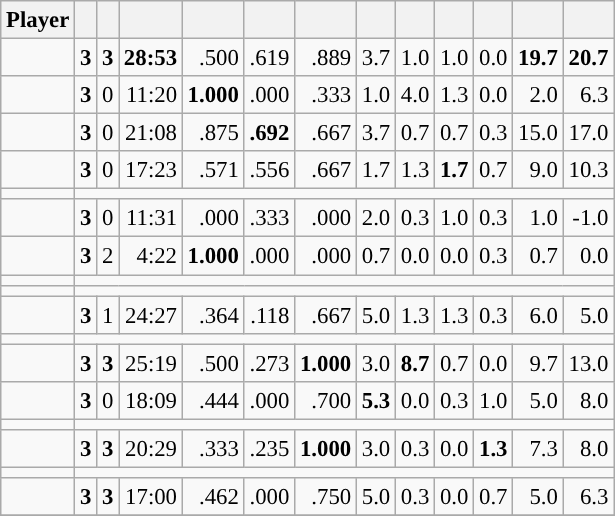<table class="wikitable sortable" style="font-size:95%; text-align:right;">
<tr>
<th>Player</th>
<th></th>
<th></th>
<th></th>
<th></th>
<th></th>
<th></th>
<th></th>
<th></th>
<th></th>
<th></th>
<th></th>
<th></th>
</tr>
<tr>
<td><strong></strong></td>
<td><strong>3</strong></td>
<td><strong>3</strong></td>
<td><strong>28:53</strong></td>
<td>.500</td>
<td>.619</td>
<td>.889</td>
<td>3.7</td>
<td>1.0</td>
<td>1.0</td>
<td>0.0</td>
<td><strong>19.7</strong></td>
<td><strong>20.7</strong></td>
</tr>
<tr>
<td><strong></strong></td>
<td><strong>3</strong></td>
<td>0</td>
<td>11:20</td>
<td><strong>1.000</strong></td>
<td>.000</td>
<td>.333</td>
<td>1.0</td>
<td>4.0</td>
<td>1.3</td>
<td>0.0</td>
<td>2.0</td>
<td>6.3</td>
</tr>
<tr>
<td><strong></strong></td>
<td><strong>3</strong></td>
<td>0</td>
<td>21:08</td>
<td>.875</td>
<td><strong>.692</strong></td>
<td>.667</td>
<td>3.7</td>
<td>0.7</td>
<td>0.7</td>
<td>0.3</td>
<td>15.0</td>
<td>17.0</td>
</tr>
<tr>
<td><strong></strong></td>
<td><strong>3</strong></td>
<td>0</td>
<td>17:23</td>
<td>.571</td>
<td>.556</td>
<td>.667</td>
<td>1.7</td>
<td>1.3</td>
<td><strong>1.7</strong></td>
<td>0.7</td>
<td>9.0</td>
<td>10.3</td>
</tr>
<tr>
<td><strong></strong></td>
<td colspan=12 data-sort-value="-50"></td>
</tr>
<tr>
<td><strong></strong></td>
<td><strong>3</strong></td>
<td>0</td>
<td>11:31</td>
<td>.000</td>
<td>.333</td>
<td>.000</td>
<td>2.0</td>
<td>0.3</td>
<td>1.0</td>
<td>0.3</td>
<td>1.0</td>
<td>-1.0</td>
</tr>
<tr>
<td><strong></strong></td>
<td><strong>3</strong></td>
<td>2</td>
<td>4:22</td>
<td><strong>1.000</strong></td>
<td>.000</td>
<td>.000</td>
<td>0.7</td>
<td>0.0</td>
<td>0.0</td>
<td>0.3</td>
<td>0.7</td>
<td>0.0</td>
</tr>
<tr>
<td><strong></strong></td>
<td colspan=12 data-sort-value="-50"></td>
</tr>
<tr>
<td><strong></strong></td>
<td colspan=12 data-sort-value="-50"></td>
</tr>
<tr>
<td><strong></strong></td>
<td><strong>3</strong></td>
<td>1</td>
<td>24:27</td>
<td>.364</td>
<td>.118</td>
<td>.667</td>
<td>5.0</td>
<td>1.3</td>
<td>1.3</td>
<td>0.3</td>
<td>6.0</td>
<td>5.0</td>
</tr>
<tr>
<td><strong></strong></td>
<td colspan=12 data-sort-value="-50"></td>
</tr>
<tr>
<td><strong></strong></td>
<td><strong>3</strong></td>
<td><strong>3</strong></td>
<td>25:19</td>
<td>.500</td>
<td>.273</td>
<td><strong>1.000</strong></td>
<td>3.0</td>
<td><strong>8.7</strong></td>
<td>0.7</td>
<td>0.0</td>
<td>9.7</td>
<td>13.0</td>
</tr>
<tr>
<td><strong></strong></td>
<td><strong>3</strong></td>
<td>0</td>
<td>18:09</td>
<td>.444</td>
<td>.000</td>
<td>.700</td>
<td><strong>5.3</strong></td>
<td>0.0</td>
<td>0.3</td>
<td>1.0</td>
<td>5.0</td>
<td>8.0</td>
</tr>
<tr>
<td><strong></strong></td>
<td colspan=12 data-sort-value="-50"></td>
</tr>
<tr>
<td><strong></strong></td>
<td><strong>3</strong></td>
<td><strong>3</strong></td>
<td>20:29</td>
<td>.333</td>
<td>.235</td>
<td><strong>1.000</strong></td>
<td>3.0</td>
<td>0.3</td>
<td>0.0</td>
<td><strong>1.3</strong></td>
<td>7.3</td>
<td>8.0</td>
</tr>
<tr>
<td><strong></strong></td>
<td colspan=12 data-sort-value="-50"></td>
</tr>
<tr>
<td><strong></strong></td>
<td><strong>3</strong></td>
<td><strong>3</strong></td>
<td>17:00</td>
<td>.462</td>
<td>.000</td>
<td>.750</td>
<td>5.0</td>
<td>0.3</td>
<td>0.0</td>
<td>0.7</td>
<td>5.0</td>
<td>6.3</td>
</tr>
<tr>
</tr>
</table>
